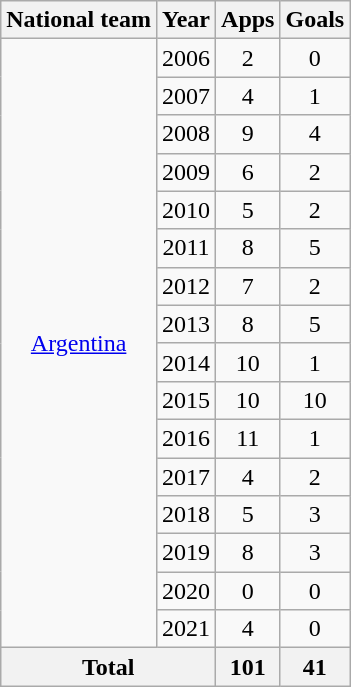<table class="wikitable" style="text-align:center">
<tr>
<th>National team</th>
<th>Year</th>
<th>Apps</th>
<th>Goals</th>
</tr>
<tr>
<td rowspan="16"><a href='#'>Argentina</a></td>
<td>2006</td>
<td>2</td>
<td>0</td>
</tr>
<tr>
<td>2007</td>
<td>4</td>
<td>1</td>
</tr>
<tr>
<td>2008</td>
<td>9</td>
<td>4</td>
</tr>
<tr>
<td>2009</td>
<td>6</td>
<td>2</td>
</tr>
<tr>
<td>2010</td>
<td>5</td>
<td>2</td>
</tr>
<tr>
<td>2011</td>
<td>8</td>
<td>5</td>
</tr>
<tr>
<td>2012</td>
<td>7</td>
<td>2</td>
</tr>
<tr>
<td>2013</td>
<td>8</td>
<td>5</td>
</tr>
<tr>
<td>2014</td>
<td>10</td>
<td>1</td>
</tr>
<tr>
<td>2015</td>
<td>10</td>
<td>10</td>
</tr>
<tr>
<td>2016</td>
<td>11</td>
<td>1</td>
</tr>
<tr>
<td>2017</td>
<td>4</td>
<td>2</td>
</tr>
<tr>
<td>2018</td>
<td>5</td>
<td>3</td>
</tr>
<tr>
<td>2019</td>
<td>8</td>
<td>3</td>
</tr>
<tr>
<td>2020</td>
<td>0</td>
<td>0</td>
</tr>
<tr>
<td>2021</td>
<td>4</td>
<td>0</td>
</tr>
<tr>
<th colspan="2">Total</th>
<th>101</th>
<th>41</th>
</tr>
</table>
